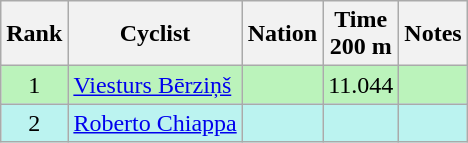<table class="wikitable sortable" style="text-align:center">
<tr>
<th>Rank</th>
<th>Cyclist</th>
<th>Nation</th>
<th>Time<br>200 m</th>
<th>Notes</th>
</tr>
<tr bgcolor=bbf3bb>
<td>1</td>
<td align=left><a href='#'>Viesturs Bērziņš</a></td>
<td align=left></td>
<td>11.044</td>
<td></td>
</tr>
<tr bgcolor=bbf3f>
<td>2</td>
<td align=left><a href='#'>Roberto Chiappa</a></td>
<td align=left></td>
<td></td>
<td></td>
</tr>
</table>
